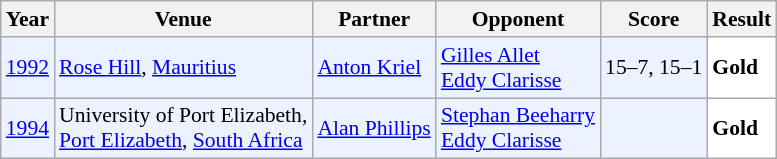<table class="sortable wikitable" style="font-size: 90%;">
<tr>
<th>Year</th>
<th>Venue</th>
<th>Partner</th>
<th>Opponent</th>
<th>Score</th>
<th>Result</th>
</tr>
<tr style="background:#ECF2FF">
<td align="center"><a href='#'>1992</a></td>
<td align="left"><a href='#'>Rose Hill</a>, <a href='#'>Mauritius</a></td>
<td align="left"> <a href='#'>Anton Kriel</a></td>
<td align="left"> <a href='#'>Gilles Allet</a> <br>  <a href='#'>Eddy Clarisse</a></td>
<td align="left">15–7, 15–1</td>
<td style="text-align:left; background:white"> <strong>Gold</strong></td>
</tr>
<tr style="background:#ECF2FF">
<td align="center"><a href='#'>1994</a></td>
<td align="left">University of Port Elizabeth,<br><a href='#'>Port Elizabeth</a>, <a href='#'>South Africa</a></td>
<td align="left"> <a href='#'>Alan Phillips</a></td>
<td align="left"> <a href='#'>Stephan Beeharry</a> <br>  <a href='#'>Eddy Clarisse</a></td>
<td align="left"></td>
<td style="text-align:left; background:white"> <strong>Gold</strong></td>
</tr>
</table>
